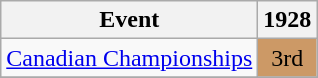<table class="wikitable">
<tr>
<th>Event</th>
<th>1928</th>
</tr>
<tr>
<td><a href='#'>Canadian Championships</a></td>
<td align="center" bgcolor="cc9966">3rd</td>
</tr>
<tr>
</tr>
</table>
